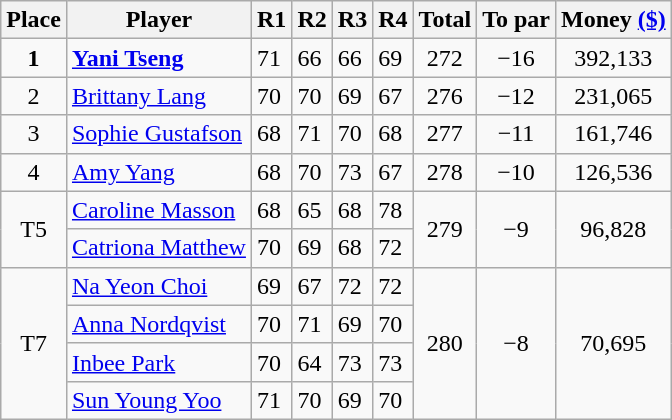<table class="wikitable">
<tr>
<th>Place</th>
<th>Player</th>
<th>R1</th>
<th>R2</th>
<th>R3</th>
<th>R4</th>
<th>Total</th>
<th>To par</th>
<th>Money <a href='#'>($)</a></th>
</tr>
<tr>
<td align=center><strong>1</strong></td>
<td> <strong><a href='#'>Yani Tseng</a></strong></td>
<td>71</td>
<td>66</td>
<td>66</td>
<td>69</td>
<td align=center>272</td>
<td align=center>−16</td>
<td align=center>392,133</td>
</tr>
<tr>
<td align=center>2</td>
<td> <a href='#'>Brittany Lang</a></td>
<td>70</td>
<td>70</td>
<td>69</td>
<td>67</td>
<td align=center>276</td>
<td align=center>−12</td>
<td align=center>231,065</td>
</tr>
<tr>
<td align=center>3</td>
<td> <a href='#'>Sophie Gustafson</a></td>
<td>68</td>
<td>71</td>
<td>70</td>
<td>68</td>
<td align=center>277</td>
<td align=center>−11</td>
<td align=center>161,746</td>
</tr>
<tr>
<td align=center>4</td>
<td> <a href='#'>Amy Yang</a></td>
<td>68</td>
<td>70</td>
<td>73</td>
<td>67</td>
<td align=center>278</td>
<td align=center>−10</td>
<td align=center>126,536</td>
</tr>
<tr>
<td rowspan="2" align=center>T5</td>
<td> <a href='#'>Caroline Masson</a></td>
<td>68</td>
<td>65</td>
<td>68</td>
<td>78</td>
<td rowspan="2" align=center>279</td>
<td rowspan="2" align=center>−9</td>
<td rowspan="2" align=center>96,828</td>
</tr>
<tr>
<td> <a href='#'>Catriona Matthew</a></td>
<td>70</td>
<td>69</td>
<td>68</td>
<td>72</td>
</tr>
<tr>
<td rowspan="4" align=center>T7</td>
<td> <a href='#'>Na Yeon Choi</a></td>
<td>69</td>
<td>67</td>
<td>72</td>
<td>72</td>
<td rowspan="4" align=center>280</td>
<td rowspan="4" align=center>−8</td>
<td rowspan="4" align=center>70,695</td>
</tr>
<tr>
<td> <a href='#'>Anna Nordqvist</a></td>
<td>70</td>
<td>71</td>
<td>69</td>
<td>70</td>
</tr>
<tr>
<td> <a href='#'>Inbee Park</a></td>
<td>70</td>
<td>64</td>
<td>73</td>
<td>73</td>
</tr>
<tr>
<td> <a href='#'>Sun Young Yoo</a></td>
<td>71</td>
<td>70</td>
<td>69</td>
<td>70</td>
</tr>
</table>
